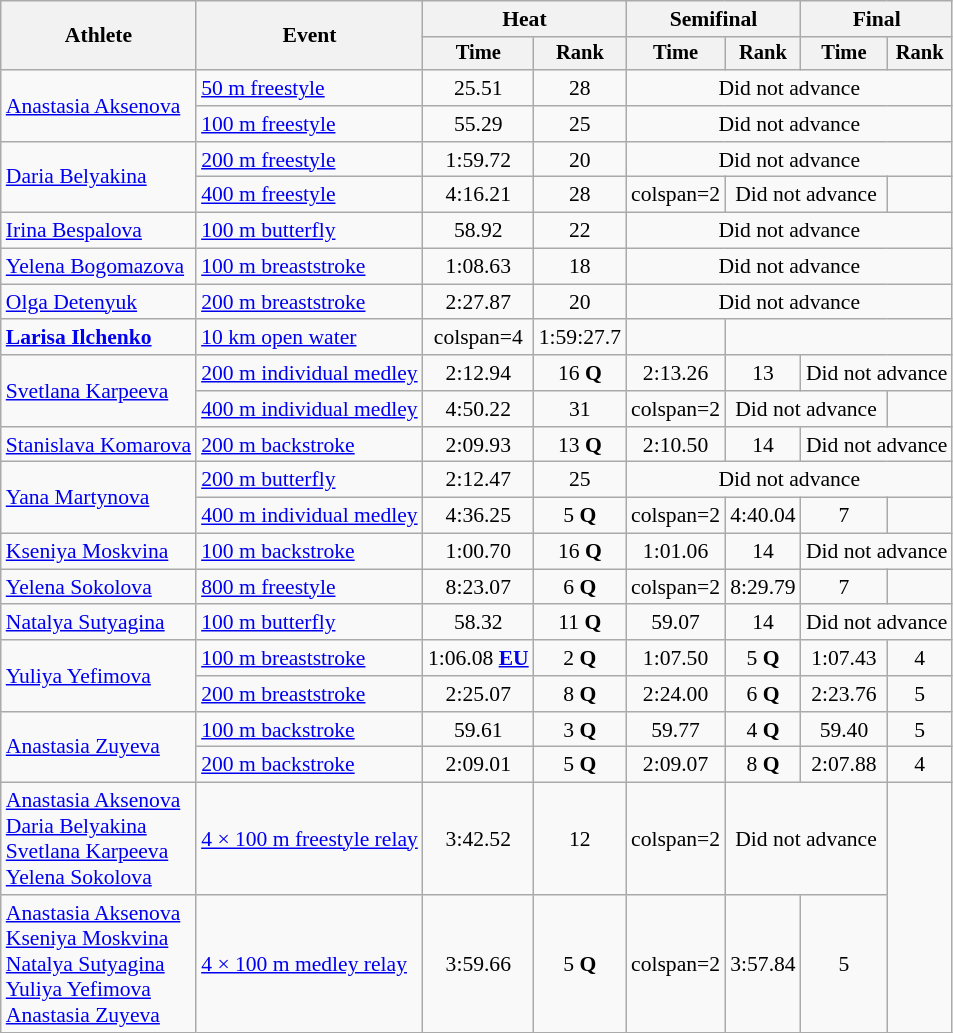<table class=wikitable style="font-size:90%">
<tr>
<th rowspan="2">Athlete</th>
<th rowspan="2">Event</th>
<th colspan="2">Heat</th>
<th colspan="2">Semifinal</th>
<th colspan="2">Final</th>
</tr>
<tr style="font-size:95%">
<th>Time</th>
<th>Rank</th>
<th>Time</th>
<th>Rank</th>
<th>Time</th>
<th>Rank</th>
</tr>
<tr align=center>
<td align=left rowspan=2><a href='#'>Anastasia Aksenova</a></td>
<td align=left><a href='#'>50 m freestyle</a></td>
<td>25.51</td>
<td>28</td>
<td colspan=4>Did not advance</td>
</tr>
<tr align=center>
<td align=left><a href='#'>100 m freestyle</a></td>
<td>55.29</td>
<td>25</td>
<td colspan=4>Did not advance</td>
</tr>
<tr align=center>
<td align=left rowspan=2><a href='#'>Daria Belyakina</a></td>
<td align=left><a href='#'>200 m freestyle</a></td>
<td>1:59.72</td>
<td>20</td>
<td colspan=4>Did not advance</td>
</tr>
<tr align=center>
<td align=left><a href='#'>400 m freestyle</a></td>
<td>4:16.21</td>
<td>28</td>
<td>colspan=2 </td>
<td colspan=2>Did not advance</td>
</tr>
<tr align=center>
<td align=left><a href='#'>Irina Bespalova</a></td>
<td align=left><a href='#'>100 m butterfly</a></td>
<td>58.92</td>
<td>22</td>
<td colspan=4>Did not advance</td>
</tr>
<tr align=center>
<td align=left><a href='#'>Yelena Bogomazova</a></td>
<td align=left><a href='#'>100 m breaststroke</a></td>
<td>1:08.63</td>
<td>18</td>
<td colspan=4>Did not advance</td>
</tr>
<tr align=center>
<td align=left><a href='#'>Olga Detenyuk</a></td>
<td align=left><a href='#'>200 m breaststroke</a></td>
<td>2:27.87</td>
<td>20</td>
<td colspan=4>Did not advance</td>
</tr>
<tr align=center>
<td align=left><strong><a href='#'>Larisa Ilchenko</a></strong></td>
<td align=left><a href='#'>10 km open water</a></td>
<td>colspan=4 </td>
<td>1:59:27.7</td>
<td></td>
</tr>
<tr align=center>
<td align=left rowspan=2><a href='#'>Svetlana Karpeeva</a></td>
<td align=left><a href='#'>200 m individual medley</a></td>
<td>2:12.94</td>
<td>16 <strong>Q</strong></td>
<td>2:13.26</td>
<td>13</td>
<td colspan=2>Did not advance</td>
</tr>
<tr align=center>
<td align=left><a href='#'>400 m individual medley</a></td>
<td>4:50.22</td>
<td>31</td>
<td>colspan=2 </td>
<td colspan=2>Did not advance</td>
</tr>
<tr align=center>
<td align=left><a href='#'>Stanislava Komarova</a></td>
<td align=left><a href='#'>200 m backstroke</a></td>
<td>2:09.93</td>
<td>13 <strong>Q</strong></td>
<td>2:10.50</td>
<td>14</td>
<td colspan=2>Did not advance</td>
</tr>
<tr align=center>
<td align=left rowspan=2><a href='#'>Yana Martynova</a></td>
<td align=left><a href='#'>200 m butterfly</a></td>
<td>2:12.47</td>
<td>25</td>
<td colspan=4>Did not advance</td>
</tr>
<tr align=center>
<td align=left><a href='#'>400 m individual medley</a></td>
<td>4:36.25</td>
<td>5 <strong>Q</strong></td>
<td>colspan=2 </td>
<td>4:40.04</td>
<td>7</td>
</tr>
<tr align=center>
<td align=left><a href='#'>Kseniya Moskvina</a></td>
<td align=left><a href='#'>100 m backstroke</a></td>
<td>1:00.70</td>
<td>16 <strong>Q</strong></td>
<td>1:01.06</td>
<td>14</td>
<td colspan=2>Did not advance</td>
</tr>
<tr align=center>
<td align=left><a href='#'>Yelena Sokolova</a></td>
<td align=left><a href='#'>800 m freestyle</a></td>
<td>8:23.07</td>
<td>6 <strong>Q</strong></td>
<td>colspan=2 </td>
<td>8:29.79</td>
<td>7</td>
</tr>
<tr align=center>
<td align=left><a href='#'>Natalya Sutyagina</a></td>
<td align=left><a href='#'>100 m butterfly</a></td>
<td>58.32</td>
<td>11 <strong>Q</strong></td>
<td>59.07</td>
<td>14</td>
<td colspan=2>Did not advance</td>
</tr>
<tr align=center>
<td align=left rowspan=2><a href='#'>Yuliya Yefimova</a></td>
<td align=left><a href='#'>100 m breaststroke</a></td>
<td>1:06.08 <strong><a href='#'>EU</a></strong></td>
<td>2 <strong>Q</strong></td>
<td>1:07.50</td>
<td>5 <strong>Q</strong></td>
<td>1:07.43</td>
<td>4</td>
</tr>
<tr align=center>
<td align=left><a href='#'>200 m breaststroke</a></td>
<td>2:25.07</td>
<td>8 <strong>Q</strong></td>
<td>2:24.00</td>
<td>6 <strong>Q</strong></td>
<td>2:23.76</td>
<td>5</td>
</tr>
<tr align=center>
<td align=left rowspan=2><a href='#'>Anastasia Zuyeva</a></td>
<td align=left><a href='#'>100 m backstroke</a></td>
<td>59.61</td>
<td>3 <strong>Q</strong></td>
<td>59.77</td>
<td>4 <strong>Q</strong></td>
<td>59.40</td>
<td>5</td>
</tr>
<tr align=center>
<td align=left><a href='#'>200 m backstroke</a></td>
<td>2:09.01</td>
<td>5 <strong>Q</strong></td>
<td>2:09.07</td>
<td>8 <strong>Q</strong></td>
<td>2:07.88</td>
<td>4</td>
</tr>
<tr align=center>
<td align=left><a href='#'>Anastasia Aksenova</a><br><a href='#'>Daria Belyakina</a><br><a href='#'>Svetlana Karpeeva</a><br><a href='#'>Yelena Sokolova</a></td>
<td align=left><a href='#'>4 × 100 m freestyle relay</a></td>
<td>3:42.52</td>
<td>12</td>
<td>colspan=2 </td>
<td colspan=2>Did not advance</td>
</tr>
<tr align=center>
<td align=left><a href='#'>Anastasia Aksenova</a><br><a href='#'>Kseniya Moskvina</a><br><a href='#'>Natalya Sutyagina</a><br><a href='#'>Yuliya Yefimova</a><br><a href='#'>Anastasia Zuyeva</a></td>
<td align=left><a href='#'>4 × 100 m medley relay</a></td>
<td>3:59.66</td>
<td>5 <strong>Q</strong></td>
<td>colspan=2 </td>
<td>3:57.84</td>
<td>5</td>
</tr>
</table>
